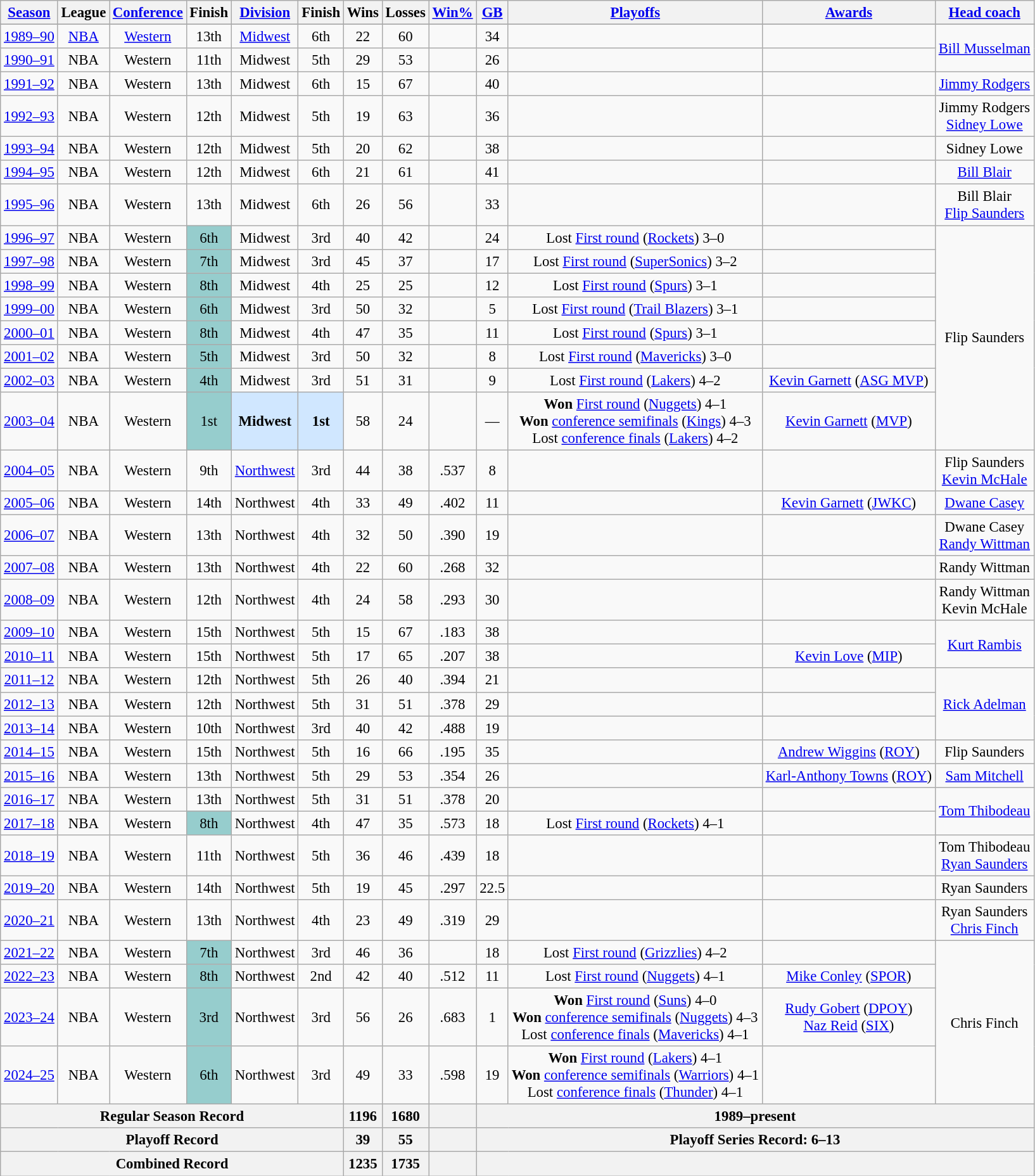<table class="wikitable" style="text-align:center; font-size:95%">
<tr>
<th scope="col"><a href='#'>Season</a></th>
<th scope="col">League</th>
<th scope="col"><a href='#'>Conference</a></th>
<th scope="col">Finish</th>
<th scope="col"><a href='#'>Division</a></th>
<th scope="col">Finish</th>
<th scope="col">Wins</th>
<th scope="col">Losses</th>
<th scope="col"><a href='#'>Win%</a></th>
<th scope="col"><a href='#'>GB</a></th>
<th scope="col"><a href='#'>Playoffs</a></th>
<th scope="col"><a href='#'>Awards</a></th>
<th scope="col"><a href='#'>Head coach</a></th>
</tr>
<tr>
</tr>
<tr>
<td><a href='#'>1989–90</a></td>
<td><a href='#'>NBA</a></td>
<td><a href='#'>Western</a></td>
<td>13th</td>
<td><a href='#'>Midwest</a></td>
<td>6th</td>
<td>22</td>
<td>60</td>
<td></td>
<td>34</td>
<td></td>
<td></td>
<td rowspan=2><a href='#'>Bill Musselman</a></td>
</tr>
<tr>
<td><a href='#'>1990–91</a></td>
<td>NBA</td>
<td>Western</td>
<td>11th</td>
<td>Midwest</td>
<td>5th</td>
<td>29</td>
<td>53</td>
<td></td>
<td>26</td>
<td></td>
<td></td>
</tr>
<tr>
<td><a href='#'>1991–92</a></td>
<td>NBA</td>
<td>Western</td>
<td>13th</td>
<td>Midwest</td>
<td>6th</td>
<td>15</td>
<td>67</td>
<td></td>
<td>40</td>
<td></td>
<td></td>
<td><a href='#'>Jimmy Rodgers</a></td>
</tr>
<tr>
<td><a href='#'>1992–93</a></td>
<td>NBA</td>
<td>Western</td>
<td>12th</td>
<td>Midwest</td>
<td>5th</td>
<td>19</td>
<td>63</td>
<td></td>
<td>36</td>
<td></td>
<td></td>
<td>Jimmy Rodgers<br><a href='#'>Sidney Lowe</a></td>
</tr>
<tr>
<td><a href='#'>1993–94</a></td>
<td>NBA</td>
<td>Western</td>
<td>12th</td>
<td>Midwest</td>
<td>5th</td>
<td>20</td>
<td>62</td>
<td></td>
<td>38</td>
<td></td>
<td></td>
<td>Sidney Lowe</td>
</tr>
<tr>
<td><a href='#'>1994–95</a></td>
<td>NBA</td>
<td>Western</td>
<td>12th</td>
<td>Midwest</td>
<td>6th</td>
<td>21</td>
<td>61</td>
<td></td>
<td>41</td>
<td></td>
<td></td>
<td><a href='#'>Bill Blair</a></td>
</tr>
<tr>
<td><a href='#'>1995–96</a></td>
<td>NBA</td>
<td>Western</td>
<td>13th</td>
<td>Midwest</td>
<td>6th</td>
<td>26</td>
<td>56</td>
<td></td>
<td>33</td>
<td></td>
<td></td>
<td>Bill Blair<br><a href='#'>Flip Saunders</a></td>
</tr>
<tr>
<td><a href='#'>1996–97</a></td>
<td>NBA</td>
<td>Western</td>
<td bgcolor="#96cdcd">6th</td>
<td>Midwest</td>
<td>3rd</td>
<td>40</td>
<td>42</td>
<td></td>
<td>24</td>
<td>Lost <a href='#'>First round</a> (<a href='#'>Rockets</a>) 3–0</td>
<td></td>
<td rowspan=8>Flip Saunders</td>
</tr>
<tr>
<td><a href='#'>1997–98</a></td>
<td>NBA</td>
<td>Western</td>
<td bgcolor="#96cdcd">7th</td>
<td>Midwest</td>
<td>3rd</td>
<td>45</td>
<td>37</td>
<td></td>
<td>17</td>
<td>Lost <a href='#'>First round</a> (<a href='#'>SuperSonics</a>) 3–2</td>
<td></td>
</tr>
<tr>
<td><a href='#'>1998–99</a></td>
<td>NBA</td>
<td>Western</td>
<td bgcolor="#96cdcd">8th</td>
<td>Midwest</td>
<td>4th</td>
<td>25</td>
<td>25</td>
<td></td>
<td>12</td>
<td>Lost <a href='#'>First round</a> (<a href='#'>Spurs</a>) 3–1</td>
<td></td>
</tr>
<tr>
<td><a href='#'>1999–00</a></td>
<td>NBA</td>
<td>Western</td>
<td bgcolor="#96cdcd">6th</td>
<td>Midwest</td>
<td>3rd</td>
<td>50</td>
<td>32</td>
<td></td>
<td>5</td>
<td>Lost <a href='#'>First round</a> (<a href='#'>Trail Blazers</a>) 3–1</td>
<td></td>
</tr>
<tr>
<td><a href='#'>2000–01</a></td>
<td>NBA</td>
<td>Western</td>
<td bgcolor="#96cdcd">8th</td>
<td>Midwest</td>
<td>4th</td>
<td>47</td>
<td>35</td>
<td></td>
<td>11</td>
<td>Lost <a href='#'>First round</a> (<a href='#'>Spurs</a>) 3–1</td>
<td></td>
</tr>
<tr>
<td><a href='#'>2001–02</a></td>
<td>NBA</td>
<td>Western</td>
<td bgcolor="#96cdcd">5th</td>
<td>Midwest</td>
<td>3rd</td>
<td>50</td>
<td>32</td>
<td></td>
<td>8</td>
<td>Lost <a href='#'>First round</a> (<a href='#'>Mavericks</a>) 3–0</td>
<td></td>
</tr>
<tr>
<td><a href='#'>2002–03</a></td>
<td>NBA</td>
<td>Western</td>
<td bgcolor="#96cdcd">4th</td>
<td>Midwest</td>
<td>3rd</td>
<td>51</td>
<td>31</td>
<td></td>
<td>9</td>
<td>Lost <a href='#'>First round</a> (<a href='#'>Lakers</a>) 4–2</td>
<td><a href='#'>Kevin Garnett</a> (<a href='#'>ASG MVP</a>)</td>
</tr>
<tr>
<td><a href='#'>2003–04</a></td>
<td>NBA</td>
<td>Western</td>
<td bgcolor="#96cdcd">1st</td>
<td bgcolor="#D0E7FF"><strong>Midwest</strong></td>
<td bgcolor="#D0E7FF"><strong>1st</strong></td>
<td>58</td>
<td>24</td>
<td></td>
<td>—</td>
<td><strong>Won</strong> <a href='#'>First round</a> (<a href='#'>Nuggets</a>) 4–1<br> <strong>Won</strong> <a href='#'>conference semifinals</a> (<a href='#'>Kings</a>) 4–3<br>Lost <a href='#'>conference finals</a> (<a href='#'>Lakers</a>) 4–2</td>
<td><a href='#'>Kevin Garnett</a> (<a href='#'>MVP</a>)</td>
</tr>
<tr>
<td><a href='#'>2004–05</a></td>
<td>NBA</td>
<td>Western</td>
<td>9th</td>
<td><a href='#'>Northwest</a></td>
<td>3rd</td>
<td>44</td>
<td>38</td>
<td>.537</td>
<td>8</td>
<td></td>
<td></td>
<td>Flip Saunders<br><a href='#'>Kevin McHale</a></td>
</tr>
<tr>
<td><a href='#'>2005–06</a></td>
<td>NBA</td>
<td>Western</td>
<td>14th</td>
<td>Northwest</td>
<td>4th</td>
<td>33</td>
<td>49</td>
<td>.402</td>
<td>11</td>
<td></td>
<td><a href='#'>Kevin Garnett</a> (<a href='#'>JWKC</a>)</td>
<td><a href='#'>Dwane Casey</a></td>
</tr>
<tr>
<td><a href='#'>2006–07</a></td>
<td>NBA</td>
<td>Western</td>
<td>13th</td>
<td>Northwest</td>
<td>4th</td>
<td>32</td>
<td>50</td>
<td>.390</td>
<td>19</td>
<td></td>
<td></td>
<td>Dwane Casey<br><a href='#'>Randy Wittman</a></td>
</tr>
<tr>
<td><a href='#'>2007–08</a></td>
<td>NBA</td>
<td>Western</td>
<td>13th</td>
<td>Northwest</td>
<td>4th</td>
<td>22</td>
<td>60</td>
<td>.268</td>
<td>32</td>
<td></td>
<td></td>
<td>Randy Wittman</td>
</tr>
<tr>
<td><a href='#'>2008–09</a></td>
<td>NBA</td>
<td>Western</td>
<td>12th</td>
<td>Northwest</td>
<td>4th</td>
<td>24</td>
<td>58</td>
<td>.293</td>
<td>30</td>
<td></td>
<td></td>
<td>Randy Wittman<br>Kevin McHale</td>
</tr>
<tr>
<td><a href='#'>2009–10</a></td>
<td>NBA</td>
<td>Western</td>
<td>15th</td>
<td>Northwest</td>
<td>5th</td>
<td>15</td>
<td>67</td>
<td>.183</td>
<td>38</td>
<td></td>
<td></td>
<td rowspan=2><a href='#'>Kurt Rambis</a></td>
</tr>
<tr>
<td><a href='#'>2010–11</a></td>
<td>NBA</td>
<td>Western</td>
<td>15th</td>
<td>Northwest</td>
<td>5th</td>
<td>17</td>
<td>65</td>
<td>.207</td>
<td>38</td>
<td></td>
<td><a href='#'>Kevin Love</a> (<a href='#'>MIP</a>)</td>
</tr>
<tr>
<td><a href='#'>2011–12</a></td>
<td>NBA</td>
<td>Western</td>
<td>12th</td>
<td>Northwest</td>
<td>5th</td>
<td>26</td>
<td>40</td>
<td>.394</td>
<td>21</td>
<td></td>
<td></td>
<td rowspan=3><a href='#'>Rick Adelman</a></td>
</tr>
<tr>
<td><a href='#'>2012–13</a></td>
<td>NBA</td>
<td>Western</td>
<td>12th</td>
<td>Northwest</td>
<td>5th</td>
<td>31</td>
<td>51</td>
<td>.378</td>
<td>29</td>
<td></td>
<td></td>
</tr>
<tr>
<td><a href='#'>2013–14</a></td>
<td>NBA</td>
<td>Western</td>
<td>10th</td>
<td>Northwest</td>
<td>3rd</td>
<td>40</td>
<td>42</td>
<td>.488</td>
<td>19</td>
<td></td>
<td></td>
</tr>
<tr>
<td><a href='#'>2014–15</a></td>
<td>NBA</td>
<td>Western</td>
<td>15th</td>
<td>Northwest</td>
<td>5th</td>
<td>16</td>
<td>66</td>
<td>.195</td>
<td>35</td>
<td></td>
<td><a href='#'>Andrew Wiggins</a> (<a href='#'>ROY</a>)</td>
<td>Flip Saunders</td>
</tr>
<tr>
<td><a href='#'>2015–16</a></td>
<td>NBA</td>
<td>Western</td>
<td>13th</td>
<td>Northwest</td>
<td>5th</td>
<td>29</td>
<td>53</td>
<td>.354</td>
<td>26</td>
<td></td>
<td><a href='#'>Karl-Anthony Towns</a> (<a href='#'>ROY</a>)</td>
<td><a href='#'>Sam Mitchell</a></td>
</tr>
<tr>
<td><a href='#'>2016–17</a></td>
<td>NBA</td>
<td>Western</td>
<td>13th</td>
<td>Northwest</td>
<td>5th</td>
<td>31</td>
<td>51</td>
<td>.378</td>
<td>20</td>
<td></td>
<td></td>
<td rowspan=2><a href='#'>Tom Thibodeau</a></td>
</tr>
<tr>
<td><a href='#'>2017–18</a></td>
<td>NBA</td>
<td>Western</td>
<td bgcolor="#96cdcd">8th</td>
<td>Northwest</td>
<td>4th</td>
<td>47</td>
<td>35</td>
<td>.573</td>
<td>18</td>
<td>Lost <a href='#'>First round</a> (<a href='#'>Rockets</a>) 4–1</td>
</tr>
<tr>
<td><a href='#'>2018–19</a></td>
<td>NBA</td>
<td>Western</td>
<td>11th</td>
<td>Northwest</td>
<td>5th</td>
<td>36</td>
<td>46</td>
<td>.439</td>
<td>18</td>
<td></td>
<td></td>
<td>Tom Thibodeau<br><a href='#'>Ryan Saunders</a></td>
</tr>
<tr>
<td><a href='#'>2019–20</a></td>
<td>NBA</td>
<td>Western</td>
<td>14th</td>
<td>Northwest</td>
<td>5th</td>
<td>19</td>
<td>45</td>
<td>.297</td>
<td>22.5</td>
<td></td>
<td></td>
<td>Ryan Saunders</td>
</tr>
<tr>
<td><a href='#'>2020–21</a></td>
<td>NBA</td>
<td>Western</td>
<td>13th</td>
<td>Northwest</td>
<td>4th</td>
<td>23</td>
<td>49</td>
<td>.319</td>
<td>29</td>
<td></td>
<td></td>
<td>Ryan Saunders<br><a href='#'>Chris Finch</a></td>
</tr>
<tr>
<td><a href='#'>2021–22</a></td>
<td>NBA</td>
<td>Western</td>
<td bgcolor="#96cdcd">7th</td>
<td>Northwest</td>
<td>3rd</td>
<td>46</td>
<td>36</td>
<td></td>
<td>18</td>
<td>Lost <a href='#'>First round</a> (<a href='#'>Grizzlies</a>) 4–2</td>
<td></td>
<td rowspan=4>Chris Finch</td>
</tr>
<tr>
<td><a href='#'>2022–23</a></td>
<td>NBA</td>
<td>Western</td>
<td bgcolor="#96cdcd">8th</td>
<td>Northwest</td>
<td>2nd</td>
<td>42</td>
<td>40</td>
<td>.512</td>
<td>11</td>
<td>Lost <a href='#'>First round</a> (<a href='#'>Nuggets</a>) 4–1</td>
<td><a href='#'>Mike Conley</a> (<a href='#'>SPOR</a>)</td>
</tr>
<tr>
<td><a href='#'>2023–24</a></td>
<td>NBA</td>
<td>Western</td>
<td bgcolor="#96cdcd">3rd</td>
<td>Northwest</td>
<td>3rd</td>
<td>56</td>
<td>26</td>
<td>.683</td>
<td>1</td>
<td><strong>Won</strong> <a href='#'>First round</a> (<a href='#'>Suns</a>) 4–0 <br> <strong>Won</strong> <a href='#'>conference semifinals</a> (<a href='#'>Nuggets</a>) 4–3 <br> Lost <a href='#'>conference finals</a> (<a href='#'>Mavericks</a>) 4–1</td>
<td><a href='#'>Rudy Gobert</a> (<a href='#'>DPOY</a>)<br><a href='#'>Naz Reid</a> (<a href='#'>SIX</a>)</td>
</tr>
<tr>
<td><a href='#'>2024–25</a></td>
<td>NBA</td>
<td>Western</td>
<td bgcolor="#96cdcd">6th</td>
<td>Northwest</td>
<td>3rd</td>
<td>49</td>
<td>33</td>
<td>.598</td>
<td>19</td>
<td><strong>Won</strong> <a href='#'>First round</a> (<a href='#'>Lakers</a>) 4–1<br><strong>Won</strong> <a href='#'>conference semifinals</a> (<a href='#'>Warriors</a>) 4–1<br>Lost <a href='#'>conference finals</a> (<a href='#'>Thunder</a>) 4–1</td>
<td></td>
</tr>
<tr>
<th colspan="6">Regular Season Record</th>
<th>1196</th>
<th>1680</th>
<th></th>
<th colspan="4">1989–present</th>
</tr>
<tr>
<th colspan="6">Playoff Record</th>
<th>39</th>
<th>55</th>
<th></th>
<th colspan="4">Playoff Series Record: 6–13</th>
</tr>
<tr>
<th colspan="6">Combined Record</th>
<th>1235</th>
<th>1735</th>
<th></th>
<th colspan="4"></th>
</tr>
</table>
